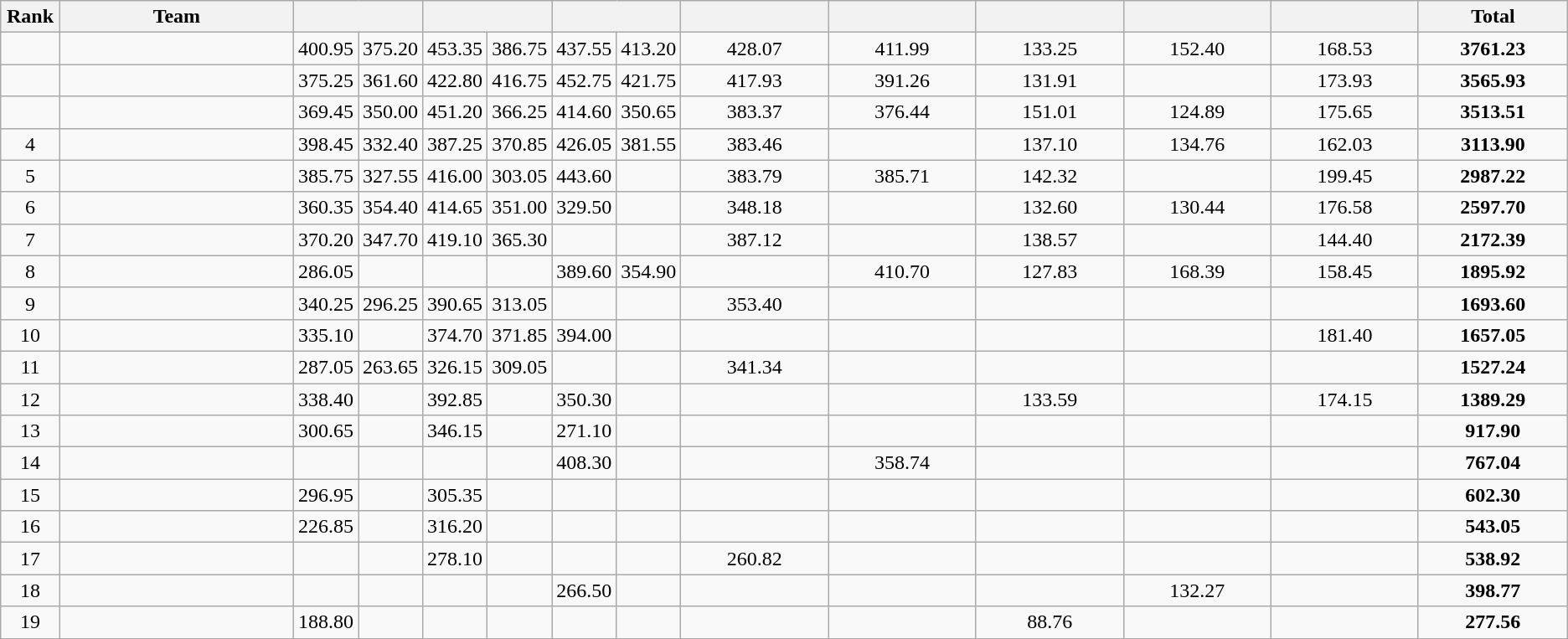<table class="wikitable" style="text-align:center">
<tr>
<th width="40">Rank</th>
<th width="200">Team</th>
<th colspan="2" width="120"></th>
<th colspan="2" width="120"></th>
<th colspan="2" width="120"></th>
<th width="120"></th>
<th width="120"></th>
<th width="120"></th>
<th width="120"></th>
<th width="120"></th>
<th width="120">Total</th>
</tr>
<tr>
<td></td>
<td align="left"></td>
<td>400.95</td>
<td>375.20</td>
<td>453.35</td>
<td>386.75</td>
<td>437.55</td>
<td>413.20</td>
<td>428.07</td>
<td>411.99</td>
<td>133.25</td>
<td>152.40</td>
<td>168.53</td>
<td><strong>3761.23</strong></td>
</tr>
<tr>
<td></td>
<td align="left"></td>
<td>375.25</td>
<td>361.60</td>
<td>422.80</td>
<td>416.75</td>
<td>452.75</td>
<td>421.75</td>
<td>417.93</td>
<td>391.26</td>
<td>131.91</td>
<td></td>
<td>173.93</td>
<td><strong>3565.93</strong></td>
</tr>
<tr>
<td></td>
<td align="left"></td>
<td>369.45</td>
<td>350.00</td>
<td>451.20</td>
<td>366.25</td>
<td>414.60</td>
<td>350.65</td>
<td>383.37</td>
<td>376.44</td>
<td>151.01</td>
<td>124.89</td>
<td>175.65</td>
<td><strong>3513.51</strong></td>
</tr>
<tr>
<td>4</td>
<td align="left"></td>
<td>398.45</td>
<td>332.40</td>
<td>387.25</td>
<td>370.85</td>
<td>426.05</td>
<td>381.55</td>
<td>383.46</td>
<td></td>
<td>137.10</td>
<td>134.76</td>
<td>162.03</td>
<td><strong>3113.90</strong></td>
</tr>
<tr>
<td>5</td>
<td align="left"></td>
<td>385.75</td>
<td>327.55</td>
<td>416.00</td>
<td>303.05</td>
<td>443.60</td>
<td></td>
<td>383.79</td>
<td>385.71</td>
<td>142.32</td>
<td></td>
<td>199.45</td>
<td><strong>2987.22</strong></td>
</tr>
<tr>
<td>6</td>
<td align="left"></td>
<td>360.35</td>
<td>354.40</td>
<td>414.65</td>
<td>351.00</td>
<td>329.50</td>
<td></td>
<td>348.18</td>
<td></td>
<td>132.60</td>
<td>130.44</td>
<td>176.58</td>
<td><strong>2597.70</strong></td>
</tr>
<tr>
<td>7</td>
<td align="left"></td>
<td>370.20</td>
<td>347.70</td>
<td>419.10</td>
<td>365.30</td>
<td></td>
<td></td>
<td>387.12</td>
<td></td>
<td>138.57</td>
<td></td>
<td>144.40</td>
<td><strong>2172.39</strong></td>
</tr>
<tr>
<td>8</td>
<td align="left"></td>
<td>286.05</td>
<td></td>
<td></td>
<td></td>
<td>389.60</td>
<td>354.90</td>
<td></td>
<td>410.70</td>
<td>127.83</td>
<td>168.39</td>
<td>158.45</td>
<td><strong>1895.92</strong></td>
</tr>
<tr>
<td>9</td>
<td align="left"></td>
<td>340.25</td>
<td>296.25</td>
<td>390.65</td>
<td>313.05</td>
<td></td>
<td></td>
<td>353.40</td>
<td></td>
<td></td>
<td></td>
<td></td>
<td><strong>1693.60</strong></td>
</tr>
<tr>
<td>10</td>
<td align="left"></td>
<td>335.10</td>
<td></td>
<td>374.70</td>
<td>371.85</td>
<td>394.00</td>
<td></td>
<td></td>
<td></td>
<td></td>
<td></td>
<td>181.40</td>
<td><strong>1657.05</strong></td>
</tr>
<tr>
<td>11</td>
<td align="left"></td>
<td>287.05</td>
<td>263.65</td>
<td>326.15</td>
<td>309.05</td>
<td></td>
<td></td>
<td>341.34</td>
<td></td>
<td></td>
<td></td>
<td></td>
<td><strong>1527.24</strong></td>
</tr>
<tr>
<td>12</td>
<td align="left"></td>
<td>338.40</td>
<td></td>
<td>392.85</td>
<td></td>
<td>350.30</td>
<td></td>
<td></td>
<td></td>
<td>133.59</td>
<td></td>
<td>174.15</td>
<td><strong>1389.29</strong></td>
</tr>
<tr>
<td>13</td>
<td align="left"></td>
<td>300.65</td>
<td></td>
<td>346.15</td>
<td></td>
<td>271.10</td>
<td></td>
<td></td>
<td></td>
<td></td>
<td></td>
<td></td>
<td><strong>917.90</strong></td>
</tr>
<tr>
<td>14</td>
<td align="left"></td>
<td></td>
<td></td>
<td></td>
<td></td>
<td>408.30</td>
<td></td>
<td></td>
<td>358.74</td>
<td></td>
<td></td>
<td></td>
<td><strong>767.04</strong></td>
</tr>
<tr>
<td>15</td>
<td align="left"></td>
<td>296.95</td>
<td></td>
<td>305.35</td>
<td></td>
<td></td>
<td></td>
<td></td>
<td></td>
<td></td>
<td></td>
<td></td>
<td><strong>602.30</strong></td>
</tr>
<tr>
<td>16</td>
<td align="left"></td>
<td>226.85</td>
<td></td>
<td>316.20</td>
<td></td>
<td></td>
<td></td>
<td></td>
<td></td>
<td></td>
<td></td>
<td></td>
<td><strong>543.05</strong></td>
</tr>
<tr>
<td>17</td>
<td align="left"></td>
<td></td>
<td></td>
<td>278.10</td>
<td></td>
<td></td>
<td></td>
<td>260.82</td>
<td></td>
<td></td>
<td></td>
<td></td>
<td><strong>538.92</strong></td>
</tr>
<tr>
<td>18</td>
<td align="left"></td>
<td></td>
<td></td>
<td></td>
<td></td>
<td>266.50</td>
<td></td>
<td></td>
<td></td>
<td></td>
<td>132.27</td>
<td></td>
<td><strong>398.77</strong></td>
</tr>
<tr>
<td>19</td>
<td align="left"></td>
<td>188.80</td>
<td></td>
<td></td>
<td></td>
<td></td>
<td></td>
<td></td>
<td></td>
<td>88.76</td>
<td></td>
<td></td>
<td><strong>277.56</strong></td>
</tr>
</table>
